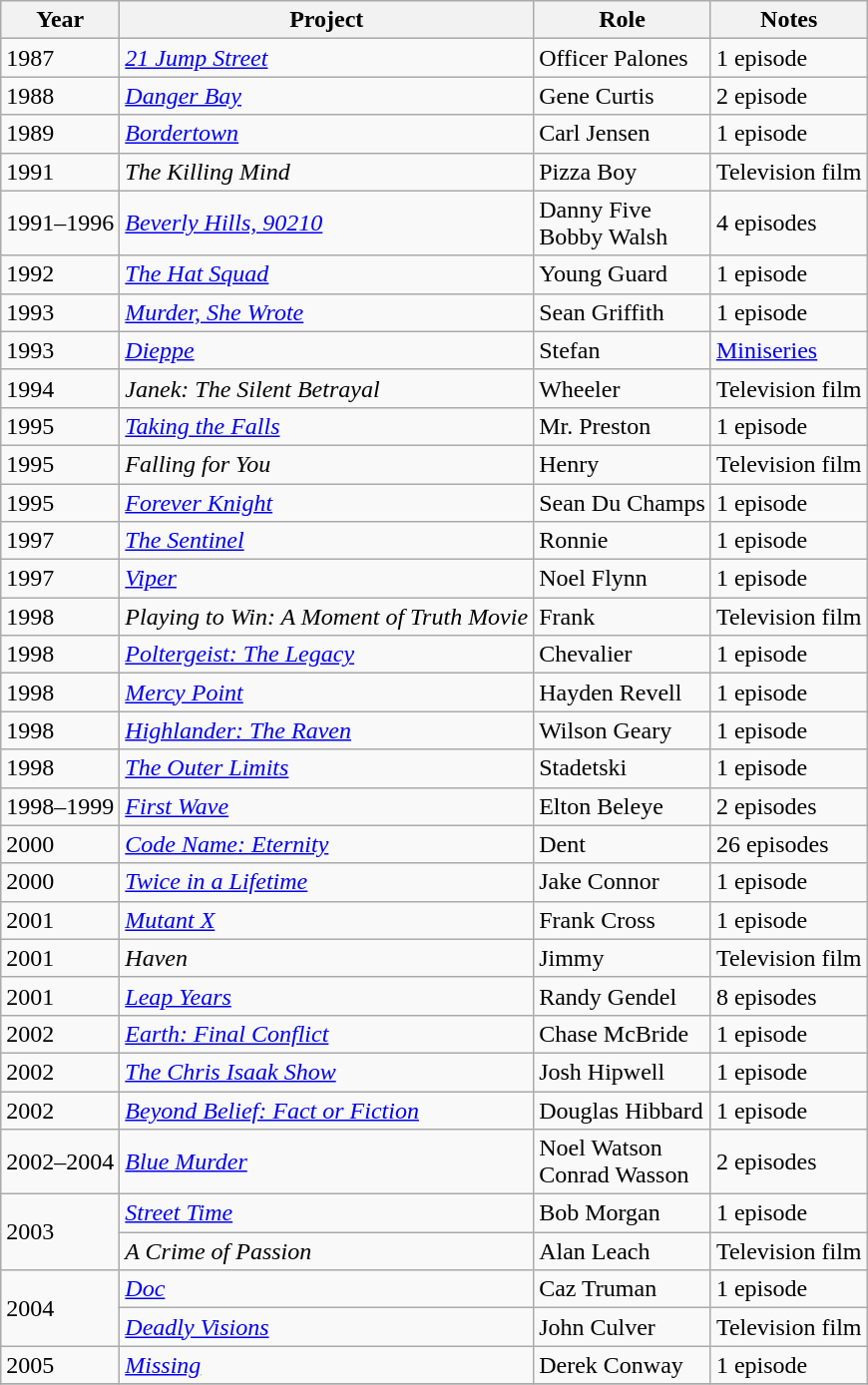<table class="wikitable sortable">
<tr>
<th>Year</th>
<th>Project</th>
<th>Role</th>
<th class="unsortable">Notes</th>
</tr>
<tr>
<td>1987</td>
<td><em><a href='#'>21 Jump Street</a></em></td>
<td>Officer Palones</td>
<td>1 episode</td>
</tr>
<tr>
<td>1988</td>
<td><em><a href='#'>Danger Bay</a></em></td>
<td>Gene Curtis</td>
<td>2 episode</td>
</tr>
<tr>
<td>1989</td>
<td><a href='#'><em>Bordertown</em></a></td>
<td>Carl Jensen</td>
<td>1 episode</td>
</tr>
<tr>
<td>1991</td>
<td data-sort-value="Killing Mind, The"><em>The Killing Mind</em></td>
<td>Pizza Boy</td>
<td>Television film</td>
</tr>
<tr>
<td>1991–1996</td>
<td><em><a href='#'>Beverly Hills, 90210</a></em></td>
<td>Danny Five<br>Bobby Walsh</td>
<td>4 episodes</td>
</tr>
<tr>
<td>1992</td>
<td data-sort-value="Hat Squad, The"><em><a href='#'>The Hat Squad</a></em></td>
<td>Young Guard</td>
<td>1 episode</td>
</tr>
<tr>
<td>1993</td>
<td><em><a href='#'>Murder, She Wrote</a></em></td>
<td>Sean Griffith</td>
<td>1 episode</td>
</tr>
<tr>
<td>1993</td>
<td><a href='#'><em>Dieppe</em></a></td>
<td>Stefan</td>
<td><a href='#'>Miniseries</a></td>
</tr>
<tr>
<td>1994</td>
<td><em>Janek: The Silent Betrayal</em></td>
<td>Wheeler</td>
<td>Television film</td>
</tr>
<tr>
<td>1995</td>
<td><em><a href='#'>Taking the Falls</a></em></td>
<td>Mr. Preston</td>
<td>1 episode</td>
</tr>
<tr>
<td>1995</td>
<td><em>Falling for You</em></td>
<td>Henry</td>
<td>Television film</td>
</tr>
<tr>
<td>1995</td>
<td><em><a href='#'>Forever Knight</a></em></td>
<td>Sean Du Champs</td>
<td>1 episode</td>
</tr>
<tr>
<td>1997</td>
<td data-sort-value="Sentinel, The"><a href='#'><em>The Sentinel</em></a></td>
<td>Ronnie</td>
<td>1 episode</td>
</tr>
<tr>
<td>1997</td>
<td><a href='#'><em>Viper</em></a></td>
<td>Noel Flynn</td>
<td>1 episode</td>
</tr>
<tr>
<td>1998</td>
<td><em>Playing to Win: A Moment of Truth Movie</em></td>
<td>Frank</td>
<td>Television film</td>
</tr>
<tr>
<td>1998</td>
<td><em><a href='#'>Poltergeist: The Legacy</a></em></td>
<td>Chevalier</td>
<td>1 episode</td>
</tr>
<tr>
<td>1998</td>
<td><em><a href='#'>Mercy Point</a></em></td>
<td>Hayden Revell</td>
<td>1 episode</td>
</tr>
<tr>
<td>1998</td>
<td><em><a href='#'>Highlander: The Raven</a></em></td>
<td>Wilson Geary</td>
<td>1 episode</td>
</tr>
<tr>
<td>1998</td>
<td data-sort-value="Outer Limits, The"><a href='#'><em>The Outer Limits</em></a></td>
<td>Stadetski</td>
<td>1 episode</td>
</tr>
<tr>
<td>1998–1999</td>
<td><a href='#'><em>First Wave</em></a></td>
<td>Elton Beleye</td>
<td>2 episodes</td>
</tr>
<tr>
<td>2000</td>
<td><em><a href='#'>Code Name: Eternity</a></em></td>
<td>Dent</td>
<td>26 episodes</td>
</tr>
<tr>
<td>2000</td>
<td><a href='#'><em>Twice in a Lifetime</em></a></td>
<td>Jake Connor</td>
<td>1 episode</td>
</tr>
<tr>
<td>2001</td>
<td><a href='#'><em>Mutant X</em></a></td>
<td>Frank Cross</td>
<td>1 episode</td>
</tr>
<tr>
<td>2001</td>
<td><em>Haven</em></td>
<td>Jimmy</td>
<td>Television film</td>
</tr>
<tr>
<td>2001</td>
<td><em><a href='#'>Leap Years</a></em></td>
<td>Randy Gendel</td>
<td>8 episodes</td>
</tr>
<tr>
<td>2002</td>
<td><em><a href='#'>Earth: Final Conflict</a></em></td>
<td>Chase McBride</td>
<td>1 episode</td>
</tr>
<tr>
<td>2002</td>
<td data-sort-value="Chris Isaak Show, The"><em><a href='#'>The Chris Isaak Show</a></em></td>
<td>Josh Hipwell</td>
<td>1 episode</td>
</tr>
<tr>
<td>2002</td>
<td><em><a href='#'>Beyond Belief: Fact or Fiction</a></em></td>
<td>Douglas Hibbard</td>
<td>1 episode</td>
</tr>
<tr>
<td>2002–2004</td>
<td><a href='#'><em>Blue Murder</em></a></td>
<td>Noel Watson<br>Conrad Wasson</td>
<td>2 episodes</td>
</tr>
<tr>
<td rowspan="2">2003</td>
<td><em><a href='#'>Street Time</a></em></td>
<td>Bob Morgan</td>
<td>1 episode</td>
</tr>
<tr>
<td data-sort-value="Crime of Passion, A"><em>A Crime of Passion</em></td>
<td>Alan Leach</td>
<td>Television film</td>
</tr>
<tr>
<td rowspan="2">2004</td>
<td><a href='#'><em>Doc</em></a></td>
<td>Caz Truman</td>
<td>1 episode</td>
</tr>
<tr>
<td><em><a href='#'>Deadly Visions</a></em></td>
<td>John Culver</td>
<td>Television film</td>
</tr>
<tr>
<td>2005</td>
<td><a href='#'><em>Missing</em></a></td>
<td>Derek Conway</td>
<td>1 episode</td>
</tr>
<tr>
</tr>
</table>
